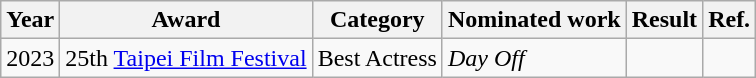<table class="wikitable">
<tr>
<th>Year</th>
<th>Award</th>
<th>Category</th>
<th>Nominated work</th>
<th>Result</th>
<th>Ref.</th>
</tr>
<tr>
<td>2023</td>
<td>25th <a href='#'>Taipei Film Festival</a></td>
<td>Best Actress</td>
<td><em>Day Off</em></td>
<td></td>
<td></td>
</tr>
</table>
